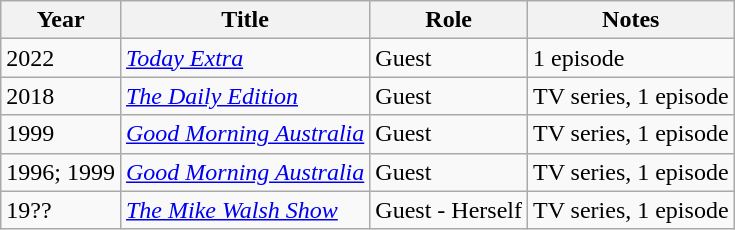<table class="wikitable">
<tr>
<th>Year</th>
<th>Title</th>
<th>Role</th>
<th>Notes</th>
</tr>
<tr>
<td>2022</td>
<td><em><a href='#'>Today Extra</a></em></td>
<td>Guest</td>
<td>1 episode</td>
</tr>
<tr>
<td>2018</td>
<td><em><a href='#'>The Daily Edition</a></em></td>
<td>Guest</td>
<td>TV series, 1 episode</td>
</tr>
<tr>
<td>1999</td>
<td><em><a href='#'>Good Morning Australia</a></em></td>
<td>Guest</td>
<td>TV series, 1 episode</td>
</tr>
<tr>
<td>1996; 1999</td>
<td><em><a href='#'>Good Morning Australia</a></em></td>
<td>Guest</td>
<td>TV series, 1 episode</td>
</tr>
<tr>
<td>19??</td>
<td><em><a href='#'>The Mike Walsh Show</a></em></td>
<td>Guest - Herself</td>
<td>TV series, 1 episode</td>
</tr>
</table>
